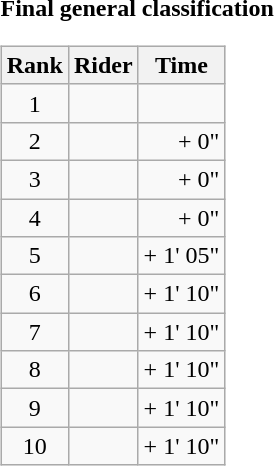<table>
<tr>
<td><strong>Final general classification</strong><br><table class="wikitable">
<tr>
<th scope="col">Rank</th>
<th scope="col">Rider</th>
<th scope="col">Time</th>
</tr>
<tr>
<td style="text-align:center;">1</td>
<td></td>
<td style="text-align:right;"></td>
</tr>
<tr>
<td style="text-align:center;">2</td>
<td></td>
<td style="text-align:right;">+ 0"</td>
</tr>
<tr>
<td style="text-align:center;">3</td>
<td></td>
<td style="text-align:right;">+ 0"</td>
</tr>
<tr>
<td style="text-align:center;">4</td>
<td></td>
<td style="text-align:right;">+ 0"</td>
</tr>
<tr>
<td style="text-align:center;">5</td>
<td></td>
<td style="text-align:right;">+ 1' 05"</td>
</tr>
<tr>
<td style="text-align:center;">6</td>
<td></td>
<td style="text-align:right;">+ 1' 10"</td>
</tr>
<tr>
<td style="text-align:center;">7</td>
<td></td>
<td style="text-align:right;">+ 1' 10"</td>
</tr>
<tr>
<td style="text-align:center;">8</td>
<td></td>
<td style="text-align:right;">+ 1' 10"</td>
</tr>
<tr>
<td style="text-align:center;">9</td>
<td></td>
<td style="text-align:right;">+ 1' 10"</td>
</tr>
<tr>
<td style="text-align:center;">10</td>
<td></td>
<td style="text-align:right;">+ 1' 10"</td>
</tr>
</table>
</td>
</tr>
</table>
